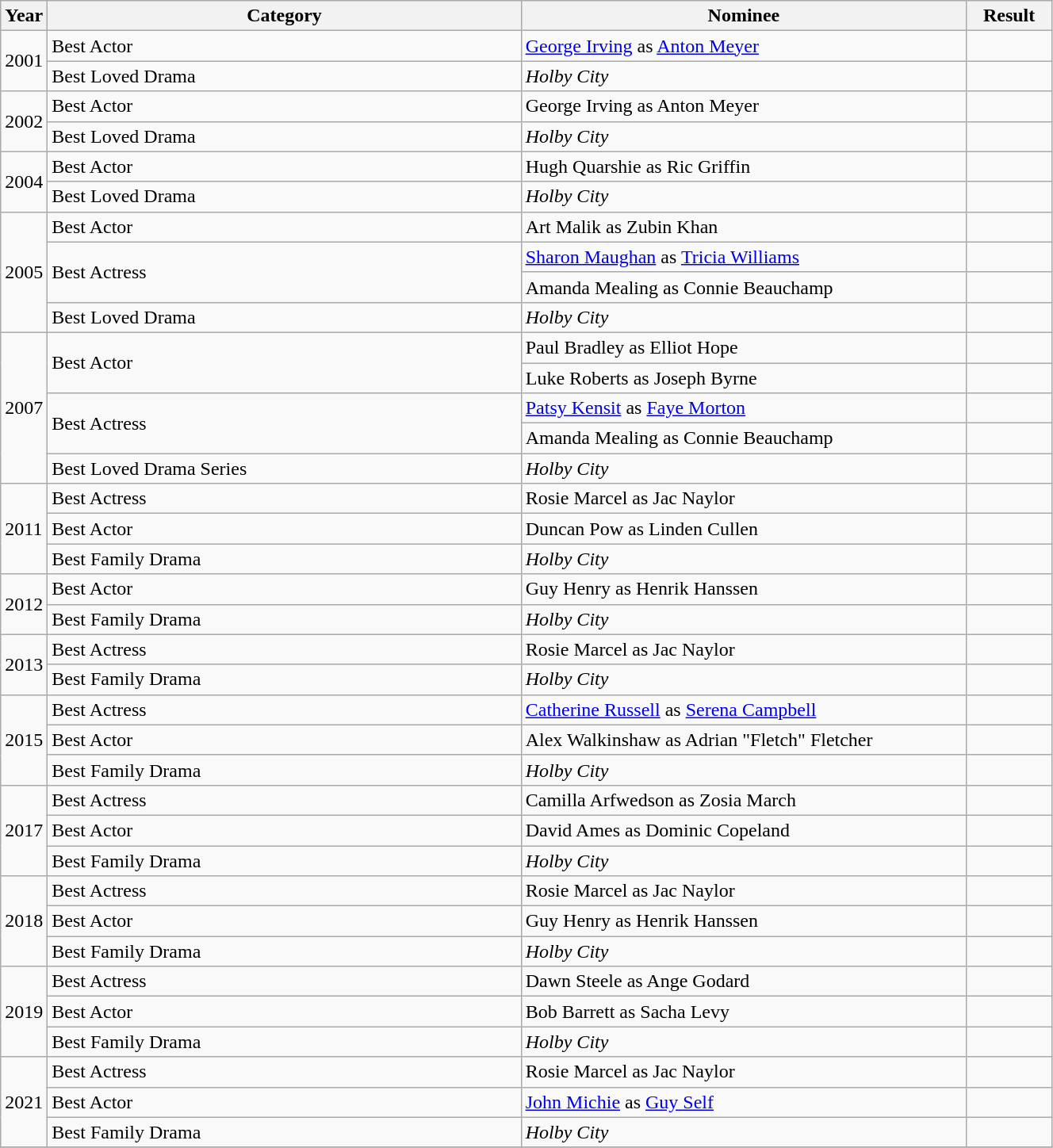<table class="wikitable" width=70%>
<tr>
<th scope="col">Year</th>
<th width="400" scope="col">Category</th>
<th width="375" scope="col">Nominee</th>
<th width="65" scope="col">Result</th>
</tr>
<tr>
<td rowspan="2">2001</td>
<td scope="row">Best Actor</td>
<td><a href='#'>George Irving</a> as <a href='#'>Anton Meyer</a></td>
<td></td>
</tr>
<tr>
<td scope="row">Best Loved Drama</td>
<td><em>Holby City</em></td>
<td></td>
</tr>
<tr>
<td rowspan="2">2002</td>
<td scope="row">Best Actor</td>
<td>George Irving as Anton Meyer</td>
<td></td>
</tr>
<tr>
<td scope="row">Best Loved Drama</td>
<td><em>Holby City</em></td>
<td></td>
</tr>
<tr>
<td rowspan="2">2004</td>
<td scope="row">Best Actor</td>
<td>Hugh Quarshie as Ric Griffin</td>
<td></td>
</tr>
<tr>
<td scope="row">Best Loved Drama</td>
<td><em>Holby City</em></td>
<td></td>
</tr>
<tr>
<td rowspan="4">2005</td>
<td scope="row">Best Actor</td>
<td>Art Malik as Zubin Khan</td>
<td></td>
</tr>
<tr>
<td rowspan="2" scope="row">Best Actress</td>
<td><a href='#'>Sharon Maughan</a> as <a href='#'>Tricia Williams</a></td>
<td></td>
</tr>
<tr>
<td>Amanda Mealing as Connie Beauchamp</td>
<td></td>
</tr>
<tr>
<td scope="row">Best Loved Drama</td>
<td><em>Holby City</em></td>
<td></td>
</tr>
<tr>
<td rowspan="5">2007</td>
<td rowspan="2" scope="row">Best Actor</td>
<td>Paul Bradley as Elliot Hope</td>
<td></td>
</tr>
<tr>
<td>Luke Roberts as Joseph Byrne</td>
<td></td>
</tr>
<tr>
<td rowspan="2" scope="row">Best Actress</td>
<td><a href='#'>Patsy Kensit</a> as <a href='#'>Faye Morton</a></td>
<td></td>
</tr>
<tr>
<td>Amanda Mealing as Connie Beauchamp</td>
<td></td>
</tr>
<tr>
<td scope="row">Best Loved Drama Series</td>
<td><em>Holby City</em></td>
<td></td>
</tr>
<tr>
<td rowspan="3">2011</td>
<td scope="row">Best Actress</td>
<td>Rosie Marcel as Jac Naylor</td>
<td></td>
</tr>
<tr>
<td scope="row">Best Actor</td>
<td>Duncan Pow as Linden Cullen</td>
<td></td>
</tr>
<tr>
<td scope="row">Best Family Drama</td>
<td><em>Holby City</em></td>
<td></td>
</tr>
<tr>
<td rowspan="2">2012</td>
<td scope="row">Best Actor</td>
<td>Guy Henry as Henrik Hanssen</td>
<td></td>
</tr>
<tr>
<td scope="row">Best Family Drama</td>
<td><em>Holby City</em></td>
<td></td>
</tr>
<tr>
<td rowspan="2">2013</td>
<td scope="row">Best Actress</td>
<td>Rosie Marcel as Jac Naylor</td>
<td></td>
</tr>
<tr>
<td scope="row">Best Family Drama</td>
<td><em>Holby City</em></td>
<td></td>
</tr>
<tr>
<td rowspan="3">2015</td>
<td scope="row">Best Actress</td>
<td><a href='#'>Catherine Russell</a> as <a href='#'>Serena Campbell</a></td>
<td></td>
</tr>
<tr>
<td scope="row">Best Actor</td>
<td>Alex Walkinshaw as Adrian "Fletch" Fletcher</td>
<td></td>
</tr>
<tr>
<td scope="row">Best Family Drama</td>
<td><em>Holby City</em></td>
<td></td>
</tr>
<tr>
<td rowspan="3">2017</td>
<td scope="row">Best Actress</td>
<td>Camilla Arfwedson as Zosia March</td>
<td></td>
</tr>
<tr>
<td scope="row">Best Actor</td>
<td>David Ames as Dominic Copeland</td>
<td></td>
</tr>
<tr>
<td scope="row">Best Family Drama</td>
<td><em>Holby City</em></td>
<td></td>
</tr>
<tr>
<td rowspan="3">2018</td>
<td scope="row">Best Actress</td>
<td>Rosie Marcel as Jac Naylor</td>
<td></td>
</tr>
<tr>
<td scope="row">Best Actor</td>
<td>Guy Henry as Henrik Hanssen</td>
<td></td>
</tr>
<tr>
<td scope="row">Best Family Drama</td>
<td><em>Holby City</em></td>
<td></td>
</tr>
<tr>
<td rowspan="3">2019</td>
<td scope="row">Best Actress</td>
<td>Dawn Steele as Ange Godard</td>
<td></td>
</tr>
<tr>
<td scope="row">Best Actor</td>
<td>Bob Barrett as Sacha Levy</td>
<td></td>
</tr>
<tr>
<td scope="row">Best Family Drama</td>
<td><em>Holby City</em></td>
<td></td>
</tr>
<tr>
<td rowspan="3">2021</td>
<td scope="row">Best Actress</td>
<td>Rosie Marcel as Jac Naylor</td>
<td></td>
</tr>
<tr>
<td scope="row">Best Actor</td>
<td><a href='#'>John Michie</a> as <a href='#'>Guy Self</a></td>
<td></td>
</tr>
<tr>
<td scope="row">Best Family Drama</td>
<td><em>Holby City</em></td>
<td></td>
</tr>
<tr>
</tr>
</table>
